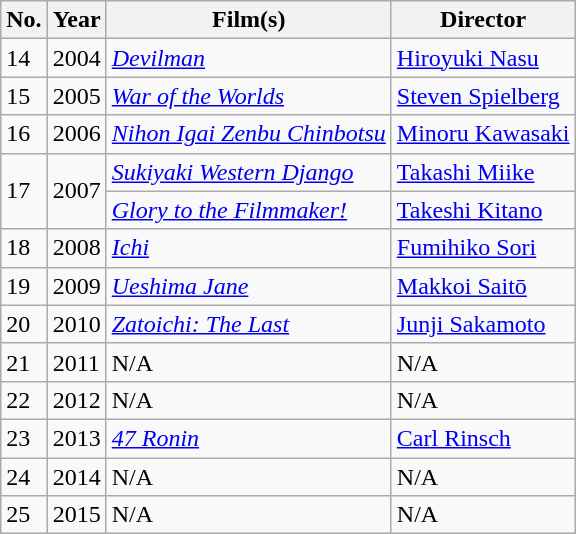<table class="wikitable">
<tr>
<th>No.</th>
<th>Year</th>
<th>Film(s)</th>
<th>Director</th>
</tr>
<tr>
<td>14</td>
<td>2004</td>
<td><em><a href='#'>Devilman</a></em></td>
<td><a href='#'>Hiroyuki Nasu</a></td>
</tr>
<tr>
<td>15</td>
<td>2005</td>
<td><em><a href='#'>War of the Worlds</a></em></td>
<td><a href='#'>Steven Spielberg</a></td>
</tr>
<tr>
<td>16</td>
<td>2006</td>
<td><em><a href='#'>Nihon Igai Zenbu Chinbotsu</a></em></td>
<td><a href='#'>Minoru Kawasaki</a></td>
</tr>
<tr>
<td rowspan="2">17</td>
<td rowspan="2">2007</td>
<td><em><a href='#'>Sukiyaki Western Django</a></em></td>
<td><a href='#'>Takashi Miike</a></td>
</tr>
<tr>
<td><em><a href='#'>Glory to the Filmmaker!</a></em></td>
<td><a href='#'>Takeshi Kitano</a></td>
</tr>
<tr>
<td>18</td>
<td>2008</td>
<td><em><a href='#'>Ichi</a></em></td>
<td><a href='#'>Fumihiko Sori</a></td>
</tr>
<tr>
<td>19</td>
<td>2009</td>
<td><em><a href='#'>Ueshima Jane</a></em></td>
<td><a href='#'>Makkoi Saitō</a></td>
</tr>
<tr>
<td>20</td>
<td>2010</td>
<td><em><a href='#'>Zatoichi: The Last</a></em></td>
<td><a href='#'>Junji Sakamoto</a></td>
</tr>
<tr>
<td>21</td>
<td>2011</td>
<td>N/A</td>
<td>N/A</td>
</tr>
<tr>
<td>22</td>
<td>2012</td>
<td>N/A</td>
<td>N/A</td>
</tr>
<tr>
<td>23</td>
<td>2013</td>
<td><em><a href='#'>47 Ronin</a></em></td>
<td><a href='#'>Carl Rinsch</a></td>
</tr>
<tr>
<td>24</td>
<td>2014</td>
<td>N/A</td>
<td>N/A</td>
</tr>
<tr>
<td>25</td>
<td>2015</td>
<td>N/A</td>
<td>N/A</td>
</tr>
</table>
